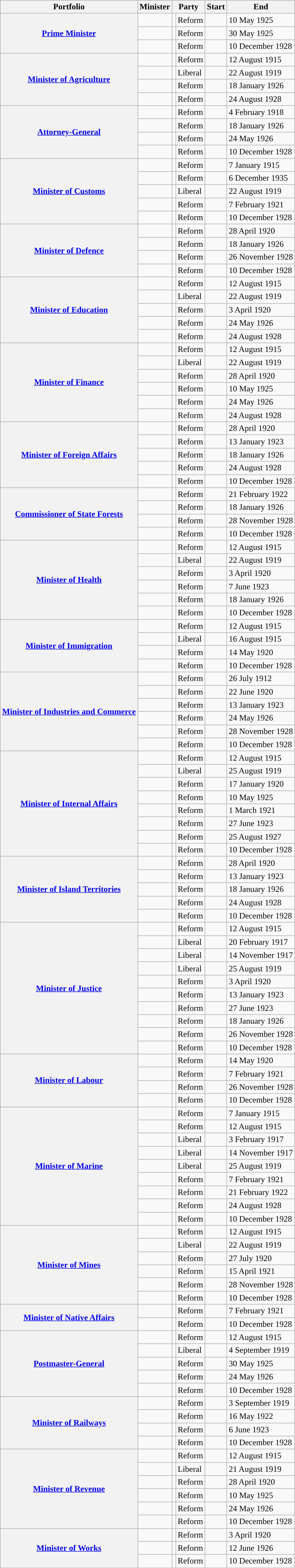<table class="sortable wikitable">
<tr>
<th scope="col">Portfolio</th>
<th scope="col">Minister</th>
<th scope="col" colspan="2">Party</th>
<th scope="col">Start</th>
<th scope="col">End</th>
</tr>
<tr>
<th rowspan="3" scope="row"><a href='#'>Prime Minister</a></th>
<td></td>
<td style="background:"></td>
<td>Reform</td>
<td></td>
<td>10 May 1925</td>
</tr>
<tr>
<td></td>
<td style="background:"></td>
<td>Reform</td>
<td></td>
<td>30 May 1925</td>
</tr>
<tr>
<td></td>
<td style="background:"></td>
<td>Reform</td>
<td></td>
<td>10 December 1928</td>
</tr>
<tr>
<th rowspan="4" scope="row"><a href='#'>Minister of Agriculture</a></th>
<td></td>
<td style="background:"></td>
<td>Reform</td>
<td></td>
<td>12 August 1915</td>
</tr>
<tr>
<td></td>
<td style="background:"></td>
<td>Liberal</td>
<td></td>
<td>22 August 1919</td>
</tr>
<tr>
<td></td>
<td style="background:"></td>
<td>Reform</td>
<td></td>
<td>18 January 1926</td>
</tr>
<tr>
<td></td>
<td style="background:"></td>
<td>Reform</td>
<td></td>
<td>24 August 1928</td>
</tr>
<tr>
<th rowspan="4" scope="row"><a href='#'>Attorney-General</a></th>
<td></td>
<td style="background:"></td>
<td>Reform</td>
<td></td>
<td>4 February 1918</td>
</tr>
<tr>
<td></td>
<td style="background:"></td>
<td>Reform</td>
<td></td>
<td>18 January 1926</td>
</tr>
<tr>
<td></td>
<td style="background:"></td>
<td>Reform</td>
<td></td>
<td>24 May 1926</td>
</tr>
<tr>
<td></td>
<td style="background:"></td>
<td>Reform</td>
<td></td>
<td>10 December 1928</td>
</tr>
<tr>
<th rowspan="5" scope="row"><a href='#'>Minister of Customs</a></th>
<td></td>
<td style="background:"></td>
<td>Reform</td>
<td></td>
<td>7 January 1915</td>
</tr>
<tr>
<td></td>
<td style="background:"></td>
<td>Reform</td>
<td></td>
<td>6 December 1935</td>
</tr>
<tr>
<td></td>
<td style="background:"></td>
<td>Liberal</td>
<td></td>
<td>22 August 1919</td>
</tr>
<tr>
<td></td>
<td style="background:"></td>
<td>Reform</td>
<td></td>
<td>7 February 1921</td>
</tr>
<tr>
<td></td>
<td style="background:"></td>
<td>Reform</td>
<td></td>
<td>10 December 1928</td>
</tr>
<tr>
<th rowspan="4" scope="row"><a href='#'>Minister of Defence</a></th>
<td></td>
<td style="background:"></td>
<td>Reform</td>
<td></td>
<td>28 April 1920</td>
</tr>
<tr>
<td></td>
<td style="background:"></td>
<td>Reform</td>
<td></td>
<td>18 January 1926</td>
</tr>
<tr>
<td></td>
<td style="background:"></td>
<td>Reform</td>
<td></td>
<td>26 November 1928</td>
</tr>
<tr>
<td></td>
<td style="background:"></td>
<td>Reform</td>
<td></td>
<td>10 December 1928</td>
</tr>
<tr>
<th rowspan="5" scope="row"><a href='#'>Minister of Education</a></th>
<td></td>
<td style="background:"></td>
<td>Reform</td>
<td></td>
<td>12 August 1915</td>
</tr>
<tr>
<td></td>
<td style="background:"></td>
<td>Liberal</td>
<td></td>
<td>22 August 1919</td>
</tr>
<tr>
<td></td>
<td style="background:"></td>
<td>Reform</td>
<td></td>
<td>3 April 1920</td>
</tr>
<tr>
<td></td>
<td style="background:"></td>
<td>Reform</td>
<td></td>
<td>24 May 1926</td>
</tr>
<tr>
<td></td>
<td style="background:"></td>
<td>Reform</td>
<td></td>
<td>24 August 1928</td>
</tr>
<tr>
<th rowspan="6" scope="row"><a href='#'>Minister of Finance</a></th>
<td></td>
<td style="background:"></td>
<td>Reform</td>
<td></td>
<td>12 August 1915</td>
</tr>
<tr>
<td></td>
<td style="background:"></td>
<td>Liberal</td>
<td></td>
<td>22 August 1919</td>
</tr>
<tr>
<td></td>
<td style="background:"></td>
<td>Reform</td>
<td></td>
<td>28 April 1920</td>
</tr>
<tr>
<td></td>
<td style="background:"></td>
<td>Reform</td>
<td></td>
<td>10 May 1925</td>
</tr>
<tr>
<td></td>
<td style="background:"></td>
<td>Reform</td>
<td></td>
<td>24 May 1926</td>
</tr>
<tr>
<td></td>
<td style="background:"></td>
<td>Reform</td>
<td></td>
<td>24 August 1928</td>
</tr>
<tr>
<th rowspan="5" scope="row"><a href='#'>Minister of Foreign Affairs</a></th>
<td></td>
<td style="background:"></td>
<td>Reform</td>
<td></td>
<td>28 April 1920</td>
</tr>
<tr>
<td></td>
<td style="background:"></td>
<td>Reform</td>
<td></td>
<td>13 January 1923</td>
</tr>
<tr>
<td></td>
<td style="background:"></td>
<td>Reform</td>
<td></td>
<td>18 January 1926</td>
</tr>
<tr>
<td></td>
<td style="background:"></td>
<td>Reform</td>
<td></td>
<td>24 August 1928</td>
</tr>
<tr>
<td></td>
<td style="background:"></td>
<td>Reform</td>
<td></td>
<td>10 December 1928</td>
</tr>
<tr>
<th rowspan="4" scope="row"><a href='#'>Commissioner of State Forests</a></th>
<td></td>
<td style="background:"></td>
<td>Reform</td>
<td></td>
<td>21 February 1922</td>
</tr>
<tr>
<td></td>
<td style="background:"></td>
<td>Reform</td>
<td></td>
<td>18 January 1926</td>
</tr>
<tr>
<td></td>
<td style="background:"></td>
<td>Reform</td>
<td></td>
<td>28 November 1928</td>
</tr>
<tr>
<td></td>
<td style="background:"></td>
<td>Reform</td>
<td></td>
<td>10 December 1928</td>
</tr>
<tr>
<th rowspan="6" scope="row"><a href='#'>Minister of Health</a></th>
<td></td>
<td style="background:"></td>
<td>Reform</td>
<td></td>
<td>12 August 1915</td>
</tr>
<tr>
<td></td>
<td style="background:"></td>
<td>Liberal</td>
<td></td>
<td>22 August 1919</td>
</tr>
<tr>
<td></td>
<td style="background:"></td>
<td>Reform</td>
<td></td>
<td>3 April 1920</td>
</tr>
<tr>
<td></td>
<td style="background:"></td>
<td>Reform</td>
<td></td>
<td>7 June 1923</td>
</tr>
<tr>
<td></td>
<td style="background:"></td>
<td>Reform</td>
<td></td>
<td>18 January 1926</td>
</tr>
<tr>
<td></td>
<td style="background:"></td>
<td>Reform</td>
<td></td>
<td>10 December 1928</td>
</tr>
<tr>
<th rowspan="4" scope="row"><a href='#'>Minister of Immigration</a></th>
<td></td>
<td style="background:"></td>
<td>Reform</td>
<td></td>
<td>12 August 1915</td>
</tr>
<tr>
<td></td>
<td style="background:"></td>
<td>Liberal</td>
<td></td>
<td>16 August 1915</td>
</tr>
<tr>
<td></td>
<td style="background:"></td>
<td>Reform</td>
<td></td>
<td>14 May 1920</td>
</tr>
<tr>
<td></td>
<td style="background:"></td>
<td>Reform</td>
<td></td>
<td>10 December 1928</td>
</tr>
<tr>
<th rowspan="6" scope="row"><a href='#'>Minister of Industries and Commerce</a></th>
<td></td>
<td style="background:"></td>
<td>Reform</td>
<td></td>
<td>26 July 1912</td>
</tr>
<tr>
<td></td>
<td style="background:"></td>
<td>Reform</td>
<td></td>
<td>22 June 1920</td>
</tr>
<tr>
<td></td>
<td style="background:"></td>
<td>Reform</td>
<td></td>
<td>13 January 1923</td>
</tr>
<tr>
<td></td>
<td style="background:"></td>
<td>Reform</td>
<td></td>
<td>24 May 1926</td>
</tr>
<tr>
<td></td>
<td style="background:"></td>
<td>Reform</td>
<td></td>
<td>28 November 1928</td>
</tr>
<tr>
<td></td>
<td style="background:"></td>
<td>Reform</td>
<td></td>
<td>10 December 1928</td>
</tr>
<tr>
<th rowspan="8" scope="row"><a href='#'>Minister of Internal Affairs</a></th>
<td></td>
<td style="background:"></td>
<td>Reform</td>
<td></td>
<td>12 August 1915</td>
</tr>
<tr>
<td></td>
<td style="background:"></td>
<td>Liberal</td>
<td></td>
<td>25 August 1919</td>
</tr>
<tr>
<td></td>
<td style="background:"></td>
<td>Reform</td>
<td></td>
<td>17 January 1920</td>
</tr>
<tr>
<td></td>
<td style="background:"></td>
<td>Reform</td>
<td></td>
<td>10 May 1925</td>
</tr>
<tr>
<td></td>
<td style="background:"></td>
<td>Reform</td>
<td></td>
<td>1 March 1921</td>
</tr>
<tr>
<td></td>
<td style="background:"></td>
<td>Reform</td>
<td></td>
<td>27 June 1923</td>
</tr>
<tr>
<td></td>
<td style="background:"></td>
<td>Reform</td>
<td></td>
<td>25 August 1927</td>
</tr>
<tr>
<td></td>
<td style="background:"></td>
<td>Reform</td>
<td></td>
<td>10 December 1928</td>
</tr>
<tr>
<th rowspan="5" scope="row"><a href='#'>Minister of Island Territories</a></th>
<td></td>
<td style="background:"></td>
<td>Reform</td>
<td></td>
<td>28 April 1920</td>
</tr>
<tr>
<td></td>
<td style="background:"></td>
<td>Reform</td>
<td></td>
<td>13 January 1923</td>
</tr>
<tr>
<td></td>
<td style="background:"></td>
<td>Reform</td>
<td></td>
<td>18 January 1926</td>
</tr>
<tr>
<td></td>
<td style="background:"></td>
<td>Reform</td>
<td></td>
<td>24 August 1928</td>
</tr>
<tr>
<td></td>
<td style="background:"></td>
<td>Reform</td>
<td></td>
<td>10 December 1928</td>
</tr>
<tr>
<th rowspan="10" scope="row"><a href='#'>Minister of Justice</a></th>
<td></td>
<td style="background:"></td>
<td>Reform</td>
<td></td>
<td>12 August 1915</td>
</tr>
<tr>
<td></td>
<td style="background:"></td>
<td>Liberal</td>
<td></td>
<td>20 February 1917</td>
</tr>
<tr>
<td></td>
<td style="background:"></td>
<td>Liberal</td>
<td></td>
<td>14 November 1917</td>
</tr>
<tr>
<td></td>
<td style="background:"></td>
<td>Liberal</td>
<td></td>
<td>25 August 1919</td>
</tr>
<tr>
<td></td>
<td style="background:"></td>
<td>Reform</td>
<td></td>
<td>3 April 1920</td>
</tr>
<tr>
<td></td>
<td style="background:"></td>
<td>Reform</td>
<td></td>
<td>13 January 1923</td>
</tr>
<tr>
<td></td>
<td style="background:"></td>
<td>Reform</td>
<td></td>
<td>27 June 1923</td>
</tr>
<tr>
<td></td>
<td style="background:"></td>
<td>Reform</td>
<td></td>
<td>18 January 1926</td>
</tr>
<tr>
<td></td>
<td style="background:"></td>
<td>Reform</td>
<td></td>
<td>26 November 1928</td>
</tr>
<tr>
<td></td>
<td style="background:"></td>
<td>Reform</td>
<td></td>
<td>10 December 1928</td>
</tr>
<tr>
<th rowspan="4" scope="row"><a href='#'>Minister of Labour</a></th>
<td></td>
<td style="background:"></td>
<td>Reform</td>
<td></td>
<td>14 May 1920</td>
</tr>
<tr>
<td></td>
<td style="background:"></td>
<td>Reform</td>
<td></td>
<td>7 February 1921</td>
</tr>
<tr>
<td></td>
<td style="background:"></td>
<td>Reform</td>
<td></td>
<td>26 November 1928</td>
</tr>
<tr>
<td></td>
<td style="background:"></td>
<td>Reform</td>
<td></td>
<td>10 December 1928</td>
</tr>
<tr>
<th rowspan="9" scope="row"><a href='#'>Minister of Marine</a></th>
<td></td>
<td style="background:"></td>
<td>Reform</td>
<td></td>
<td>7 January 1915</td>
</tr>
<tr>
<td></td>
<td style="background:"></td>
<td>Reform</td>
<td></td>
<td>12 August 1915</td>
</tr>
<tr>
<td></td>
<td style="background:"></td>
<td>Liberal</td>
<td></td>
<td>3 February 1917</td>
</tr>
<tr>
<td></td>
<td style="background:"></td>
<td>Liberal</td>
<td></td>
<td>14 November 1917</td>
</tr>
<tr>
<td></td>
<td style="background:"></td>
<td>Liberal</td>
<td></td>
<td>25 August 1919</td>
</tr>
<tr>
<td></td>
<td style="background:"></td>
<td>Reform</td>
<td></td>
<td>7 February 1921</td>
</tr>
<tr>
<td></td>
<td style="background:"></td>
<td>Reform</td>
<td></td>
<td>21 February 1922</td>
</tr>
<tr>
<td></td>
<td style="background:"></td>
<td>Reform</td>
<td></td>
<td>24 August 1928</td>
</tr>
<tr>
<td></td>
<td style="background:"></td>
<td>Reform</td>
<td></td>
<td>10 December 1928</td>
</tr>
<tr>
<th rowspan="6" scope="row"><a href='#'>Minister of Mines</a></th>
<td></td>
<td style="background:"></td>
<td>Reform</td>
<td></td>
<td>12 August 1915</td>
</tr>
<tr>
<td></td>
<td style="background:"></td>
<td>Liberal</td>
<td></td>
<td>22 August 1919</td>
</tr>
<tr>
<td></td>
<td style="background:"></td>
<td>Reform</td>
<td></td>
<td>27 July 1920</td>
</tr>
<tr>
<td></td>
<td style="background:"></td>
<td>Reform</td>
<td></td>
<td>15 April 1921</td>
</tr>
<tr>
<td></td>
<td style="background:"></td>
<td>Reform</td>
<td></td>
<td>28 November 1928</td>
</tr>
<tr>
<td></td>
<td style="background:"></td>
<td>Reform</td>
<td></td>
<td>10 December 1928</td>
</tr>
<tr>
<th rowspan="2" scope="row"><a href='#'>Minister of Native Affairs</a></th>
<td></td>
<td style="background:"></td>
<td>Reform</td>
<td></td>
<td>7 February 1921</td>
</tr>
<tr>
<td></td>
<td style="background:"></td>
<td>Reform</td>
<td></td>
<td>10 December 1928</td>
</tr>
<tr>
<th rowspan="5" scope="row"><a href='#'>Postmaster-General</a></th>
<td></td>
<td style="background:"></td>
<td>Reform</td>
<td></td>
<td>12 August 1915</td>
</tr>
<tr>
<td></td>
<td style="background:"></td>
<td>Liberal</td>
<td></td>
<td>4 September 1919</td>
</tr>
<tr>
<td></td>
<td style="background:"></td>
<td>Reform</td>
<td></td>
<td>30 May 1925</td>
</tr>
<tr>
<td></td>
<td style="background:"></td>
<td>Reform</td>
<td></td>
<td>24 May 1926</td>
</tr>
<tr>
<td></td>
<td style="background:"></td>
<td>Reform</td>
<td></td>
<td>10 December 1928</td>
</tr>
<tr>
<th rowspan="4" scope="row"><a href='#'>Minister of Railways</a></th>
<td></td>
<td style="background:"></td>
<td>Reform</td>
<td></td>
<td>3 September 1919</td>
</tr>
<tr>
<td></td>
<td style="background:"></td>
<td>Reform</td>
<td></td>
<td>16 May 1922</td>
</tr>
<tr>
<td></td>
<td style="background:"></td>
<td>Reform</td>
<td></td>
<td>6 June 1923</td>
</tr>
<tr>
<td></td>
<td style="background:"></td>
<td>Reform</td>
<td></td>
<td>10 December 1928</td>
</tr>
<tr>
<th rowspan="6" scope="row"><a href='#'>Minister of Revenue</a></th>
<td></td>
<td style="background:"></td>
<td>Reform</td>
<td></td>
<td>12 August 1915</td>
</tr>
<tr>
<td></td>
<td style="background:"></td>
<td>Liberal</td>
<td></td>
<td>21 August 1919</td>
</tr>
<tr>
<td></td>
<td style="background:"></td>
<td>Reform</td>
<td></td>
<td>28 April 1920</td>
</tr>
<tr>
<td></td>
<td style="background:"></td>
<td>Reform</td>
<td></td>
<td>10 May 1925</td>
</tr>
<tr>
<td></td>
<td style="background:"></td>
<td>Reform</td>
<td></td>
<td>24 May 1926</td>
</tr>
<tr>
<td></td>
<td style="background:"></td>
<td>Reform</td>
<td></td>
<td>10 December 1928</td>
</tr>
<tr>
<th rowspan="3" scope="row"><a href='#'>Minister of Works</a></th>
<td></td>
<td style="background:"></td>
<td>Reform</td>
<td></td>
<td>3 April 1920</td>
</tr>
<tr>
<td></td>
<td style="background:"></td>
<td>Reform</td>
<td></td>
<td>12 June 1926</td>
</tr>
<tr>
<td></td>
<td style="background:"></td>
<td>Reform</td>
<td></td>
<td>10 December 1928</td>
</tr>
<tr>
</tr>
</table>
